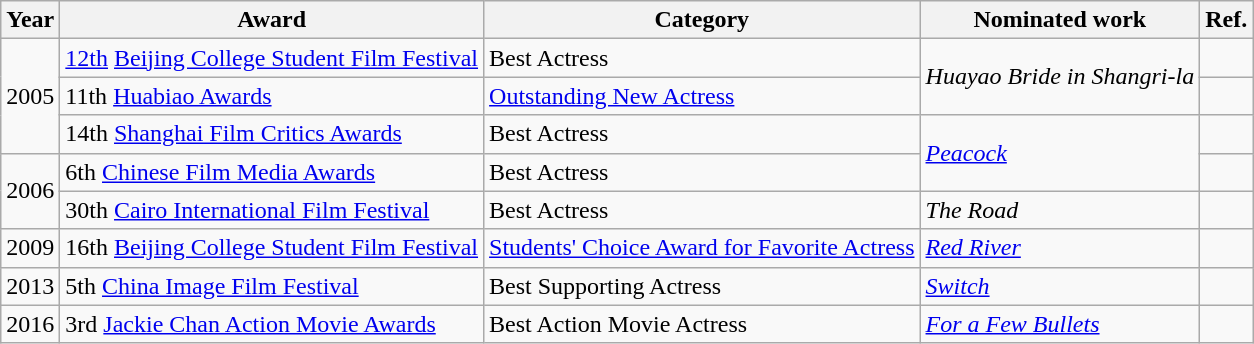<table class="wikitable">
<tr>
<th>Year</th>
<th>Award</th>
<th>Category</th>
<th>Nominated work</th>
<th>Ref.</th>
</tr>
<tr>
<td rowspan=3>2005</td>
<td><a href='#'>12th</a> <a href='#'>Beijing College Student Film Festival</a></td>
<td>Best Actress</td>
<td rowspan=2><em>Huayao Bride in Shangri-la</em></td>
<td></td>
</tr>
<tr>
<td>11th <a href='#'>Huabiao Awards</a></td>
<td><a href='#'>Outstanding New Actress</a></td>
<td></td>
</tr>
<tr>
<td>14th <a href='#'>Shanghai Film Critics Awards</a></td>
<td>Best Actress</td>
<td rowspan=2><em><a href='#'>Peacock</a></em></td>
<td></td>
</tr>
<tr>
<td rowspan=2>2006</td>
<td>6th <a href='#'>Chinese Film Media Awards</a></td>
<td>Best Actress</td>
<td></td>
</tr>
<tr>
<td>30th <a href='#'>Cairo International Film Festival</a></td>
<td>Best Actress</td>
<td><em>The Road</em></td>
<td></td>
</tr>
<tr>
<td>2009</td>
<td>16th <a href='#'>Beijing College Student Film Festival</a></td>
<td><a href='#'>Students' Choice Award for Favorite Actress</a></td>
<td><em><a href='#'>Red River</a></em></td>
<td></td>
</tr>
<tr>
<td>2013</td>
<td>5th <a href='#'>China Image Film Festival</a></td>
<td>Best Supporting Actress</td>
<td><em><a href='#'>Switch</a></em></td>
<td></td>
</tr>
<tr>
<td>2016</td>
<td>3rd <a href='#'>Jackie Chan Action Movie Awards</a></td>
<td>Best Action Movie Actress</td>
<td><em><a href='#'>For a Few Bullets</a></em></td>
<td></td>
</tr>
</table>
